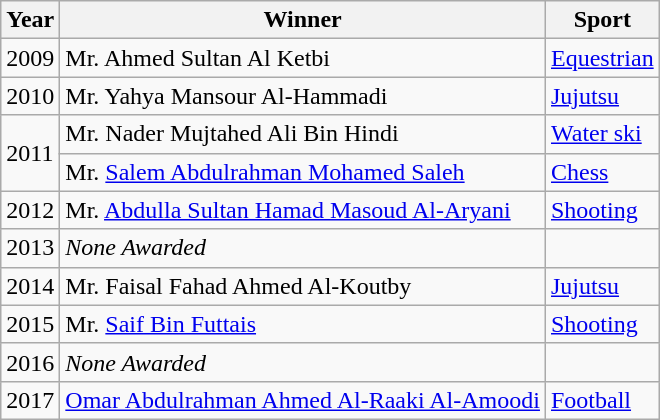<table class="wikitable">
<tr>
<th>Year</th>
<th>Winner</th>
<th>Sport</th>
</tr>
<tr>
<td>2009</td>
<td>Mr. Ahmed Sultan Al Ketbi</td>
<td><a href='#'>Equestrian</a></td>
</tr>
<tr>
<td>2010</td>
<td>Mr. Yahya Mansour Al-Hammadi</td>
<td><a href='#'>Jujutsu</a></td>
</tr>
<tr>
<td rowspan=2>2011</td>
<td>Mr. Nader Mujtahed Ali Bin Hindi</td>
<td><a href='#'>Water ski</a></td>
</tr>
<tr>
<td>Mr. <a href='#'>Salem Abdulrahman Mohamed Saleh</a></td>
<td><a href='#'>Chess</a></td>
</tr>
<tr>
<td>2012</td>
<td>Mr. <a href='#'>Abdulla Sultan Hamad Masoud Al-Aryani</a></td>
<td><a href='#'>Shooting</a></td>
</tr>
<tr>
<td>2013</td>
<td><em>None Awarded</em></td>
<td></td>
</tr>
<tr>
<td>2014</td>
<td>Mr. Faisal Fahad Ahmed Al-Koutby</td>
<td><a href='#'>Jujutsu</a></td>
</tr>
<tr>
<td>2015</td>
<td>Mr. <a href='#'>Saif Bin Futtais</a></td>
<td><a href='#'>Shooting</a></td>
</tr>
<tr>
<td>2016</td>
<td><em>None Awarded</em></td>
<td></td>
</tr>
<tr>
<td>2017</td>
<td><a href='#'>Omar Abdulrahman Ahmed Al-Raaki Al-Amoodi</a></td>
<td><a href='#'>Football</a></td>
</tr>
</table>
